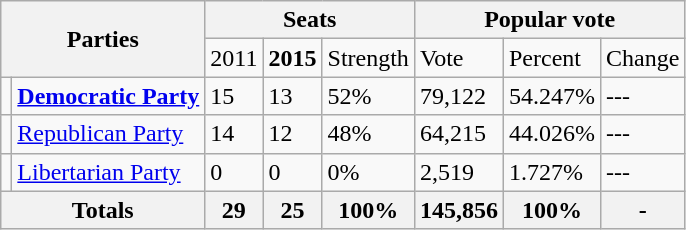<table class="wikitable">
<tr>
<th colspan="2" rowspan="2">Parties</th>
<th colspan="3">Seats</th>
<th colspan="3">Popular vote</th>
</tr>
<tr>
<td>2011</td>
<td><strong>2015</strong></td>
<td>Strength</td>
<td>Vote</td>
<td>Percent</td>
<td>Change</td>
</tr>
<tr>
<td></td>
<td><strong><a href='#'>Democratic Party</a></strong></td>
<td>15</td>
<td>13</td>
<td>52%</td>
<td>79,122</td>
<td>54.247%</td>
<td>---</td>
</tr>
<tr>
<td></td>
<td><a href='#'>Republican Party</a></td>
<td>14</td>
<td>12</td>
<td>48%</td>
<td>64,215</td>
<td>44.026%</td>
<td>---</td>
</tr>
<tr>
<td></td>
<td><a href='#'>Libertarian Party</a></td>
<td>0</td>
<td>0</td>
<td>0%</td>
<td>2,519</td>
<td>1.727%</td>
<td>---</td>
</tr>
<tr>
<th colspan="2">Totals</th>
<th>29</th>
<th>25</th>
<th>100%</th>
<th>145,856</th>
<th>100%</th>
<th>-</th>
</tr>
</table>
